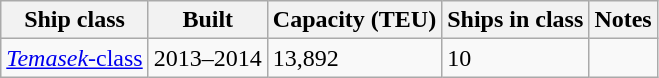<table class="wikitable">
<tr>
<th>Ship class</th>
<th>Built</th>
<th>Capacity (TEU)</th>
<th>Ships in class</th>
<th>Notes</th>
</tr>
<tr>
<td><a href='#'><em>Temasek</em>-class</a></td>
<td>2013–2014</td>
<td>13,892</td>
<td>10</td>
<td></td>
</tr>
</table>
